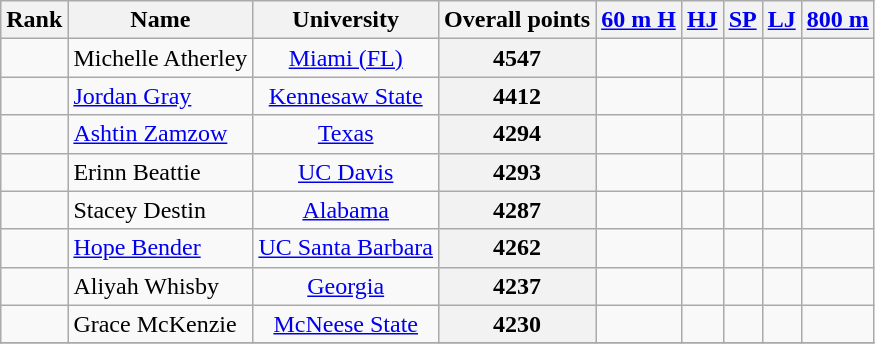<table class="wikitable sortable" style="text-align:center">
<tr>
<th>Rank</th>
<th>Name</th>
<th>University</th>
<th>Overall points</th>
<th><a href='#'>60 m H</a></th>
<th><a href='#'>HJ</a></th>
<th><a href='#'>SP</a></th>
<th><a href='#'>LJ</a></th>
<th><a href='#'>800 m</a></th>
</tr>
<tr>
<td></td>
<td align=left>Michelle Atherley</td>
<td><a href='#'>Miami (FL)</a></td>
<th>4547</th>
<td></td>
<td></td>
<td></td>
<td></td>
<td></td>
</tr>
<tr>
<td></td>
<td align=left><a href='#'>Jordan Gray</a></td>
<td><a href='#'>Kennesaw State</a></td>
<th>4412</th>
<td></td>
<td></td>
<td></td>
<td></td>
<td></td>
</tr>
<tr>
<td></td>
<td align=left><a href='#'>Ashtin Zamzow</a></td>
<td><a href='#'>Texas</a></td>
<th>4294</th>
<td></td>
<td></td>
<td></td>
<td></td>
<td></td>
</tr>
<tr>
<td></td>
<td align=left>Erinn Beattie</td>
<td><a href='#'>UC Davis</a></td>
<th>4293</th>
<td></td>
<td></td>
<td></td>
<td></td>
<td></td>
</tr>
<tr>
<td></td>
<td align=left>Stacey Destin</td>
<td><a href='#'>Alabama</a></td>
<th>4287</th>
<td></td>
<td></td>
<td></td>
<td></td>
<td></td>
</tr>
<tr>
<td></td>
<td align=left><a href='#'>Hope Bender</a></td>
<td><a href='#'>UC Santa Barbara</a></td>
<th>4262</th>
<td></td>
<td></td>
<td></td>
<td></td>
<td></td>
</tr>
<tr>
<td></td>
<td align=left>Aliyah Whisby</td>
<td><a href='#'>Georgia</a></td>
<th>4237</th>
<td></td>
<td></td>
<td></td>
<td></td>
<td></td>
</tr>
<tr>
<td></td>
<td align=left>Grace McKenzie </td>
<td><a href='#'>McNeese State</a></td>
<th>4230</th>
<td></td>
<td></td>
<td></td>
<td></td>
<td></td>
</tr>
<tr>
</tr>
</table>
